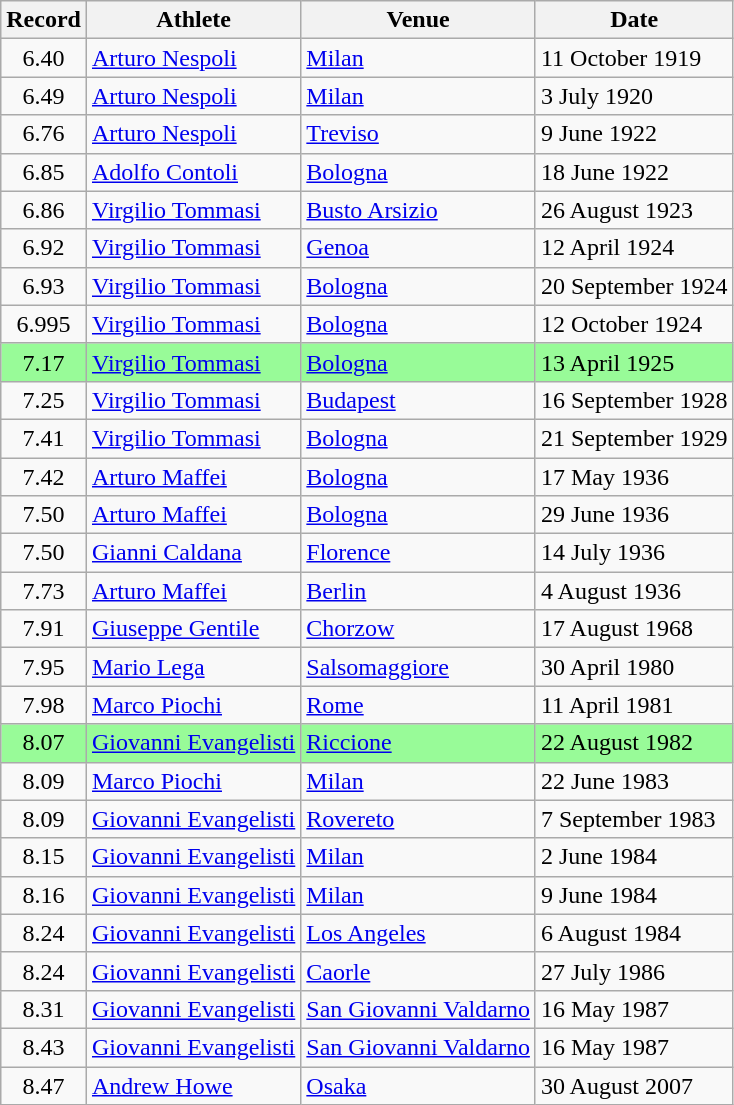<table class="wikitable" style="font-size:100%; text-align:left;">
<tr>
<th>Record</th>
<th>Athlete</th>
<th>Venue</th>
<th>Date</th>
</tr>
<tr>
<td align=center>6.40</td>
<td><a href='#'>Arturo Nespoli</a></td>
<td> <a href='#'>Milan</a></td>
<td>11 October 1919</td>
</tr>
<tr>
<td align=center>6.49</td>
<td><a href='#'>Arturo Nespoli</a></td>
<td> <a href='#'>Milan</a></td>
<td>3 July 1920</td>
</tr>
<tr>
<td align=center>6.76</td>
<td><a href='#'>Arturo Nespoli</a></td>
<td> <a href='#'>Treviso</a></td>
<td>9 June 1922</td>
</tr>
<tr>
<td align=center>6.85</td>
<td><a href='#'>Adolfo Contoli</a></td>
<td> <a href='#'>Bologna</a></td>
<td>18 June 1922</td>
</tr>
<tr>
<td align=center>6.86</td>
<td><a href='#'>Virgilio Tommasi</a></td>
<td> <a href='#'>Busto Arsizio</a></td>
<td>26 August 1923</td>
</tr>
<tr>
<td align=center>6.92</td>
<td><a href='#'>Virgilio Tommasi</a></td>
<td> <a href='#'>Genoa</a></td>
<td>12 April 1924</td>
</tr>
<tr>
<td align=center>6.93</td>
<td><a href='#'>Virgilio Tommasi</a></td>
<td> <a href='#'>Bologna</a></td>
<td>20 September 1924</td>
</tr>
<tr>
<td align=center>6.995</td>
<td><a href='#'>Virgilio Tommasi</a></td>
<td> <a href='#'>Bologna</a></td>
<td>12 October 1924</td>
</tr>
<tr bgcolor=palegreen>
<td align=center>7.17</td>
<td><a href='#'>Virgilio Tommasi</a></td>
<td> <a href='#'>Bologna</a></td>
<td>13 April 1925</td>
</tr>
<tr>
<td align=center>7.25</td>
<td><a href='#'>Virgilio Tommasi</a></td>
<td> <a href='#'>Budapest</a></td>
<td>16 September 1928</td>
</tr>
<tr>
<td align=center>7.41</td>
<td><a href='#'>Virgilio Tommasi</a></td>
<td> <a href='#'>Bologna</a></td>
<td>21 September 1929</td>
</tr>
<tr>
<td align=center>7.42</td>
<td><a href='#'>Arturo Maffei</a></td>
<td> <a href='#'>Bologna</a></td>
<td>17 May 1936</td>
</tr>
<tr>
<td align=center>7.50</td>
<td><a href='#'>Arturo Maffei</a></td>
<td> <a href='#'>Bologna</a></td>
<td>29 June 1936</td>
</tr>
<tr>
<td align=center>7.50</td>
<td><a href='#'>Gianni Caldana</a></td>
<td> <a href='#'>Florence</a></td>
<td>14 July 1936</td>
</tr>
<tr>
<td align=center>7.73</td>
<td><a href='#'>Arturo Maffei</a></td>
<td> <a href='#'>Berlin</a></td>
<td>4 August 1936</td>
</tr>
<tr>
<td align=center>7.91</td>
<td><a href='#'>Giuseppe Gentile</a></td>
<td> <a href='#'>Chorzow</a></td>
<td>17 August 1968</td>
</tr>
<tr>
<td align=center>7.95</td>
<td><a href='#'>Mario Lega</a></td>
<td> <a href='#'>Salsomaggiore</a></td>
<td>30 April 1980</td>
</tr>
<tr>
<td align=center>7.98</td>
<td><a href='#'>Marco Piochi</a></td>
<td> <a href='#'>Rome</a></td>
<td>11 April 1981</td>
</tr>
<tr bgcolor=palegreen>
<td align=center>8.07</td>
<td><a href='#'>Giovanni Evangelisti</a></td>
<td> <a href='#'>Riccione</a></td>
<td>22 August 1982</td>
</tr>
<tr>
<td align=center>8.09</td>
<td><a href='#'>Marco Piochi</a></td>
<td> <a href='#'>Milan</a></td>
<td>22 June 1983</td>
</tr>
<tr>
<td align=center>8.09</td>
<td><a href='#'>Giovanni Evangelisti</a></td>
<td> <a href='#'>Rovereto</a></td>
<td>7 September 1983</td>
</tr>
<tr>
<td align=center>8.15</td>
<td><a href='#'>Giovanni Evangelisti</a></td>
<td> <a href='#'>Milan</a></td>
<td>2 June 1984</td>
</tr>
<tr>
<td align=center>8.16</td>
<td><a href='#'>Giovanni Evangelisti</a></td>
<td> <a href='#'>Milan</a></td>
<td>9 June 1984</td>
</tr>
<tr>
<td align=center>8.24</td>
<td><a href='#'>Giovanni Evangelisti</a></td>
<td> <a href='#'>Los Angeles</a></td>
<td>6 August 1984</td>
</tr>
<tr>
<td align=center>8.24</td>
<td><a href='#'>Giovanni Evangelisti</a></td>
<td> <a href='#'>Caorle</a></td>
<td>27 July 1986</td>
</tr>
<tr>
<td align=center>8.31</td>
<td><a href='#'>Giovanni Evangelisti</a></td>
<td> <a href='#'>San Giovanni Valdarno</a></td>
<td>16 May 1987</td>
</tr>
<tr>
<td align=center>8.43</td>
<td><a href='#'>Giovanni Evangelisti</a></td>
<td> <a href='#'>San Giovanni Valdarno</a></td>
<td>16 May 1987</td>
</tr>
<tr>
<td align=center>8.47</td>
<td><a href='#'>Andrew Howe</a></td>
<td> <a href='#'>Osaka</a></td>
<td>30 August 2007</td>
</tr>
</table>
